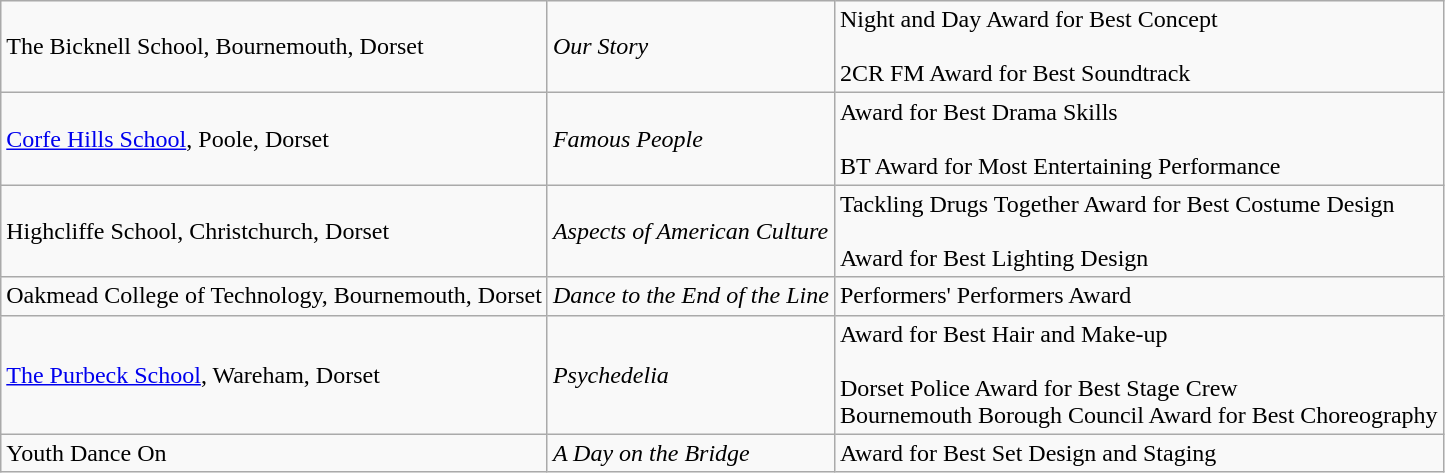<table class="wikitable">
<tr>
<td>The Bicknell School, Bournemouth, Dorset</td>
<td><em>Our Story</em></td>
<td>Night and Day Award for Best Concept<br><br>2CR FM Award for Best Soundtrack</td>
</tr>
<tr>
<td><a href='#'>Corfe Hills School</a>, Poole, Dorset</td>
<td><em>Famous People</em></td>
<td>Award for Best Drama Skills<br><br>BT Award for Most Entertaining Performance</td>
</tr>
<tr>
<td>Highcliffe School, Christchurch, Dorset</td>
<td><em>Aspects of American Culture</em></td>
<td>Tackling Drugs Together Award for Best Costume Design<br><br>Award for Best Lighting Design</td>
</tr>
<tr>
<td>Oakmead College of Technology, Bournemouth, Dorset</td>
<td><em>Dance to the End of the Line</em></td>
<td>Performers' Performers Award</td>
</tr>
<tr>
<td><a href='#'>The Purbeck School</a>, Wareham, Dorset</td>
<td><em>Psychedelia</em></td>
<td>Award for Best Hair and Make-up<br><br>Dorset Police Award for Best Stage Crew<br>
Bournemouth Borough Council Award for Best Choreography</td>
</tr>
<tr>
<td>Youth Dance On</td>
<td><em>A Day on the Bridge</em></td>
<td>Award for Best Set Design and Staging</td>
</tr>
</table>
